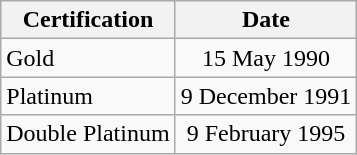<table class="wikitable">
<tr>
<th>Certification</th>
<th>Date</th>
</tr>
<tr>
<td>Gold</td>
<td align="center">15 May 1990</td>
</tr>
<tr>
<td>Platinum</td>
<td align="center">9 December 1991</td>
</tr>
<tr>
<td>Double Platinum</td>
<td align="center">9 February 1995</td>
</tr>
</table>
